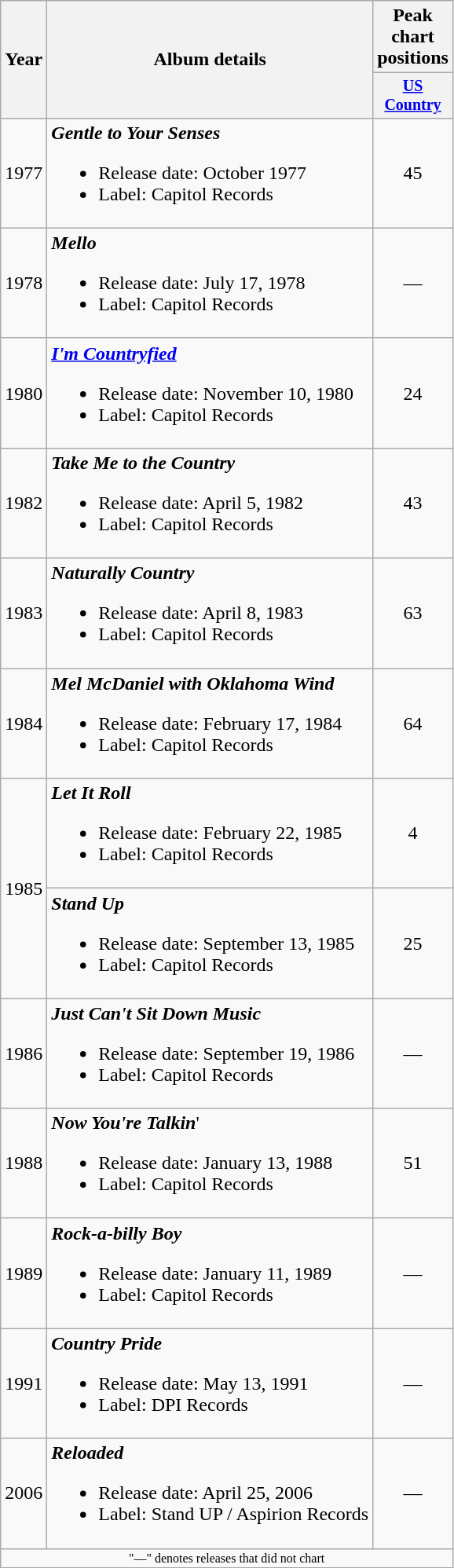<table class="wikitable" style="text-align:center;">
<tr>
<th rowspan="2">Year</th>
<th rowspan="2">Album details</th>
<th>Peak chart positions</th>
</tr>
<tr style="font-size:smaller;">
<th style="width:35px;"><a href='#'>US Country</a></th>
</tr>
<tr>
<td>1977</td>
<td style="text-align:left;"><strong><em>Gentle to Your Senses</em></strong><br><ul><li>Release date: October 1977</li><li>Label: Capitol Records</li></ul></td>
<td>45</td>
</tr>
<tr>
<td>1978</td>
<td style="text-align:left;"><strong><em>Mello</em></strong><br><ul><li>Release date: July 17, 1978</li><li>Label: Capitol Records</li></ul></td>
<td>—</td>
</tr>
<tr>
<td>1980</td>
<td style="text-align:left;"><strong><em><a href='#'>I'm Countryfied</a></em></strong><br><ul><li>Release date: November 10, 1980</li><li>Label: Capitol Records</li></ul></td>
<td>24</td>
</tr>
<tr>
<td>1982</td>
<td style="text-align:left;"><strong><em>Take Me to the Country</em></strong><br><ul><li>Release date: April 5, 1982</li><li>Label: Capitol Records</li></ul></td>
<td>43</td>
</tr>
<tr>
<td>1983</td>
<td style="text-align:left;"><strong><em>Naturally Country</em></strong><br><ul><li>Release date: April 8, 1983</li><li>Label: Capitol Records</li></ul></td>
<td>63</td>
</tr>
<tr>
<td>1984</td>
<td style="text-align:left;"><strong><em>Mel McDaniel with Oklahoma Wind</em></strong><br><ul><li>Release date: February 17, 1984</li><li>Label: Capitol Records</li></ul></td>
<td>64</td>
</tr>
<tr>
<td rowspan="2">1985</td>
<td style="text-align:left;"><strong><em>Let It Roll</em></strong><br><ul><li>Release date: February 22, 1985</li><li>Label: Capitol Records</li></ul></td>
<td>4</td>
</tr>
<tr>
<td style="text-align:left;"><strong><em>Stand Up</em></strong><br><ul><li>Release date: September 13, 1985</li><li>Label: Capitol Records</li></ul></td>
<td>25</td>
</tr>
<tr>
<td>1986</td>
<td style="text-align:left;"><strong><em>Just Can't Sit Down Music</em></strong><br><ul><li>Release date: September 19, 1986</li><li>Label: Capitol Records</li></ul></td>
<td>—</td>
</tr>
<tr>
<td>1988</td>
<td style="text-align:left;"><strong><em>Now You're Talkin</em></strong>'<br><ul><li>Release date: January 13, 1988</li><li>Label: Capitol Records</li></ul></td>
<td>51</td>
</tr>
<tr>
<td>1989</td>
<td style="text-align:left;"><strong><em>Rock-a-billy Boy</em></strong><br><ul><li>Release date: January 11, 1989</li><li>Label: Capitol Records</li></ul></td>
<td>—</td>
</tr>
<tr>
<td>1991</td>
<td style="text-align:left;"><strong><em>Country Pride</em></strong><br><ul><li>Release date: May 13, 1991</li><li>Label: DPI Records</li></ul></td>
<td>—</td>
</tr>
<tr>
<td>2006</td>
<td style="text-align:left;"><strong><em>Reloaded</em></strong><br><ul><li>Release date: April 25, 2006</li><li>Label: Stand UP / Aspirion Records</li></ul></td>
<td>—</td>
</tr>
<tr>
<td colspan="10" style="font-size:8pt">"—" denotes releases that did not chart</td>
</tr>
</table>
